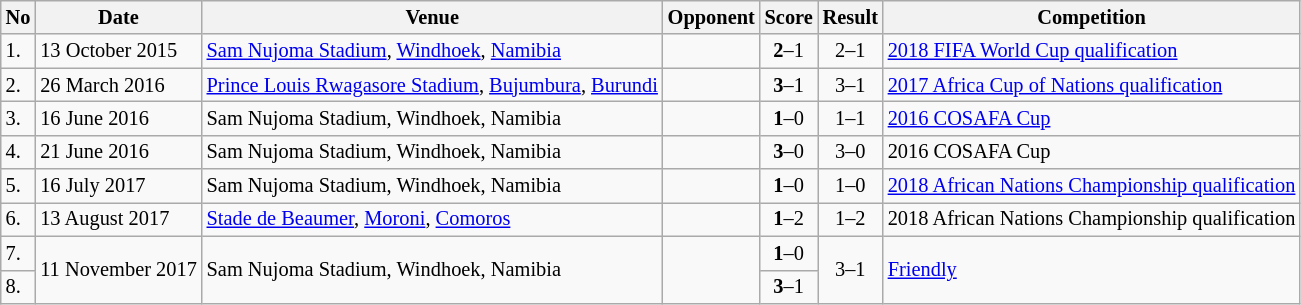<table class="wikitable" style="font-size:85%;">
<tr>
<th>No</th>
<th>Date</th>
<th>Venue</th>
<th>Opponent</th>
<th>Score</th>
<th>Result</th>
<th>Competition</th>
</tr>
<tr>
<td>1.</td>
<td>13 October 2015</td>
<td><a href='#'>Sam Nujoma Stadium</a>, <a href='#'>Windhoek</a>, <a href='#'>Namibia</a></td>
<td></td>
<td align=center><strong>2</strong>–1</td>
<td align=center>2–1</td>
<td><a href='#'>2018 FIFA World Cup qualification</a></td>
</tr>
<tr>
<td>2.</td>
<td>26 March 2016</td>
<td><a href='#'>Prince Louis Rwagasore Stadium</a>, <a href='#'>Bujumbura</a>, <a href='#'>Burundi</a></td>
<td></td>
<td align=center><strong>3</strong>–1</td>
<td align=center>3–1</td>
<td><a href='#'>2017 Africa Cup of Nations qualification</a></td>
</tr>
<tr>
<td>3.</td>
<td>16 June 2016</td>
<td>Sam Nujoma Stadium, Windhoek, Namibia</td>
<td></td>
<td align=center><strong>1</strong>–0</td>
<td align=center>1–1 </td>
<td><a href='#'>2016 COSAFA Cup</a></td>
</tr>
<tr>
<td>4.</td>
<td>21 June 2016</td>
<td>Sam Nujoma Stadium, Windhoek, Namibia</td>
<td></td>
<td align=center><strong>3</strong>–0</td>
<td align=center>3–0</td>
<td>2016 COSAFA Cup</td>
</tr>
<tr>
<td>5.</td>
<td>16 July 2017</td>
<td>Sam Nujoma Stadium, Windhoek, Namibia</td>
<td></td>
<td align=center><strong>1</strong>–0</td>
<td align=center>1–0</td>
<td><a href='#'>2018 African Nations Championship qualification</a></td>
</tr>
<tr>
<td>6.</td>
<td>13 August 2017</td>
<td><a href='#'>Stade de Beaumer</a>, <a href='#'>Moroni</a>, <a href='#'>Comoros</a></td>
<td></td>
<td align=center><strong>1</strong>–2</td>
<td align=center>1–2</td>
<td>2018 African Nations Championship qualification</td>
</tr>
<tr>
<td>7.</td>
<td rowspan="2">11 November 2017</td>
<td rowspan="2">Sam Nujoma Stadium, Windhoek, Namibia</td>
<td rowspan="2"></td>
<td align=center><strong>1</strong>–0</td>
<td rowspan="2" style="text-align:center">3–1</td>
<td rowspan="2"><a href='#'>Friendly</a></td>
</tr>
<tr>
<td>8.</td>
<td align=center><strong>3</strong>–1</td>
</tr>
</table>
